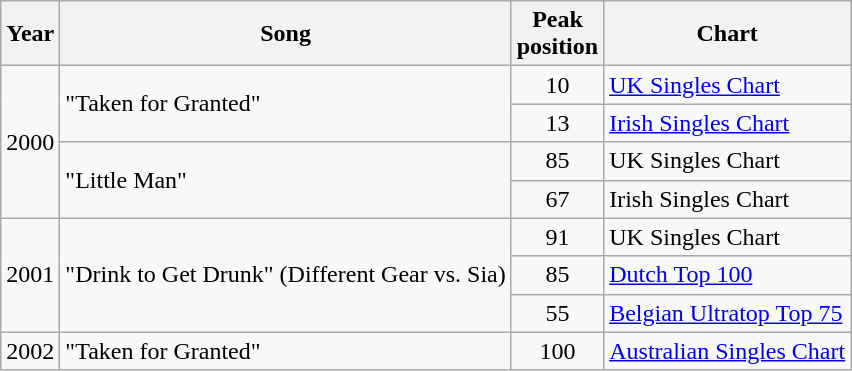<table class="wikitable">
<tr>
<th>Year</th>
<th>Song</th>
<th>Peak<br> position</th>
<th>Chart</th>
</tr>
<tr>
<td rowspan="4">2000</td>
<td rowspan="2">"Taken for Granted"</td>
<td align="center">10</td>
<td><a href='#'>UK Singles Chart</a></td>
</tr>
<tr>
<td align="center">13</td>
<td><a href='#'>Irish Singles Chart</a></td>
</tr>
<tr>
<td rowspan="2">"Little Man"</td>
<td align="center">85</td>
<td>UK Singles Chart</td>
</tr>
<tr>
<td align="center">67</td>
<td>Irish Singles Chart</td>
</tr>
<tr>
<td rowspan="3">2001</td>
<td rowspan="3">"Drink to Get Drunk" (Different Gear vs. Sia)</td>
<td align="center">91</td>
<td>UK Singles Chart</td>
</tr>
<tr>
<td align="center">85</td>
<td><a href='#'>Dutch Top 100</a></td>
</tr>
<tr>
<td align="center">55</td>
<td><a href='#'>Belgian Ultratop Top 75</a></td>
</tr>
<tr>
<td>2002</td>
<td>"Taken for Granted"</td>
<td align="center">100</td>
<td><a href='#'>Australian Singles Chart</a></td>
</tr>
</table>
